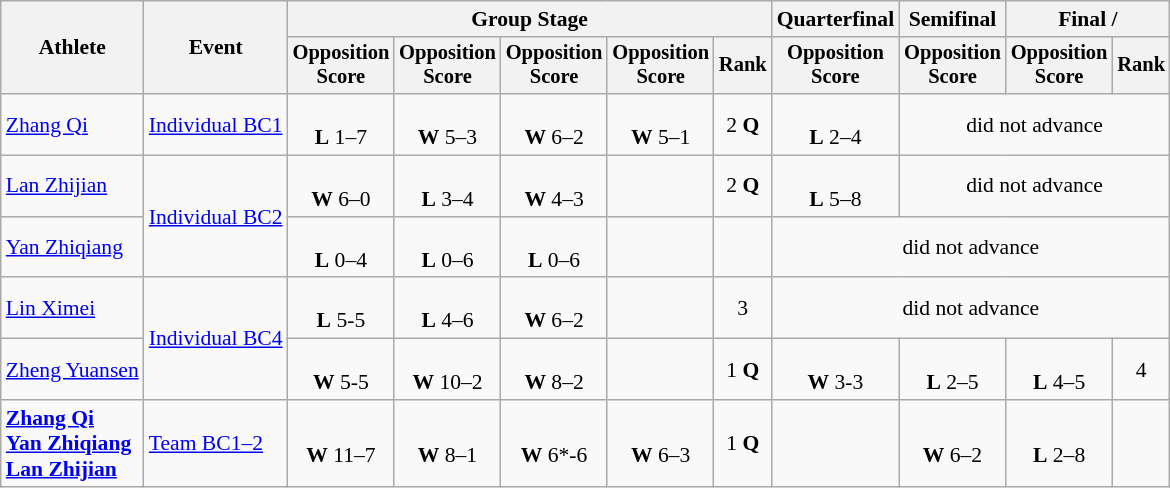<table class="wikitable" style="font-size:90%; text-align:center">
<tr>
<th rowspan="2">Athlete</th>
<th rowspan="2">Event</th>
<th colspan="5">Group Stage</th>
<th>Quarterfinal</th>
<th>Semifinal</th>
<th colspan="2">Final / </th>
</tr>
<tr style="font-size:95%">
<th>Opposition<br>Score</th>
<th>Opposition<br>Score</th>
<th>Opposition<br>Score</th>
<th>Opposition<br>Score</th>
<th>Rank</th>
<th>Opposition<br>Score</th>
<th>Opposition<br>Score</th>
<th>Opposition<br>Score</th>
<th>Rank</th>
</tr>
<tr>
<td align="left"><a href='#'>Zhang Qi</a></td>
<td align="left"><a href='#'>Individual BC1</a></td>
<td><br><strong>L</strong> 1–7</td>
<td><br><strong>W</strong> 5–3</td>
<td><br><strong>W</strong> 6–2</td>
<td><br><strong>W</strong> 5–1</td>
<td>2 <strong>Q</strong></td>
<td><br><strong>L</strong> 2–4</td>
<td colspan=3>did not advance</td>
</tr>
<tr>
<td align="left"><a href='#'>Lan Zhijian</a></td>
<td align="left" rowspan=2><a href='#'>Individual BC2</a></td>
<td><br><strong>W</strong> 6–0</td>
<td><br><strong>L</strong> 3–4</td>
<td><br><strong>W</strong> 4–3</td>
<td></td>
<td>2 <strong>Q</strong></td>
<td><br><strong>L</strong> 5–8</td>
<td colspan=3>did not advance</td>
</tr>
<tr>
<td align="left"><a href='#'>Yan Zhiqiang</a></td>
<td><br><strong>L</strong> 0–4</td>
<td><br><strong>L</strong> 0–6</td>
<td><br><strong>L</strong> 0–6</td>
<td></td>
<td></td>
<td colspan=4>did not advance</td>
</tr>
<tr>
<td align="left"><a href='#'>Lin Ximei</a></td>
<td align="left" rowspan=2><a href='#'>Individual BC4</a></td>
<td><br><strong>L</strong> 5-5</td>
<td><br><strong>L</strong> 4–6</td>
<td><br><strong>W</strong> 6–2</td>
<td></td>
<td>3</td>
<td colspan=4>did not advance</td>
</tr>
<tr>
<td align="left"><a href='#'>Zheng Yuansen</a></td>
<td><br><strong>W</strong> 5-5</td>
<td><br><strong>W</strong> 10–2</td>
<td><br><strong>W</strong> 8–2</td>
<td></td>
<td>1 <strong>Q</strong></td>
<td><br><strong>W</strong> 3-3</td>
<td><br><strong>L</strong> 2–5</td>
<td><br><strong>L</strong> 4–5</td>
<td>4</td>
</tr>
<tr>
<td align="left"><strong><a href='#'>Zhang Qi</a><br><a href='#'>Yan Zhiqiang</a><br><a href='#'>Lan Zhijian</a></strong></td>
<td align="left" rowspan=2><a href='#'>Team BC1–2</a></td>
<td><br><strong>W</strong> 11–7</td>
<td><br><strong>W</strong> 8–1</td>
<td><br><strong>W</strong> 6*-6</td>
<td><br><strong>W</strong> 6–3</td>
<td>1 <strong>Q</strong></td>
<td></td>
<td><br><strong>W</strong> 6–2</td>
<td><br><strong>L</strong> 2–8</td>
<td></td>
</tr>
</table>
